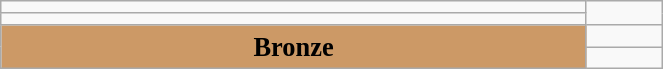<table class="wikitable" style=" text-align:center; font-size:110%;" width="35%">
<tr>
<td></td>
</tr>
<tr>
<td></td>
</tr>
<tr>
<td rowspan="2" bgcolor="#cc9966"><strong>Bronze</strong></td>
<td></td>
</tr>
<tr>
<td></td>
</tr>
</table>
